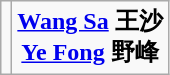<table class="wikitable" style="text-align:center">
<tr>
<td><div></div></td>
<td><strong><a href='#'>Wang Sa</a> 王沙 <br> <a href='#'>Ye Fong</a> 野峰</strong></td>
</tr>
</table>
